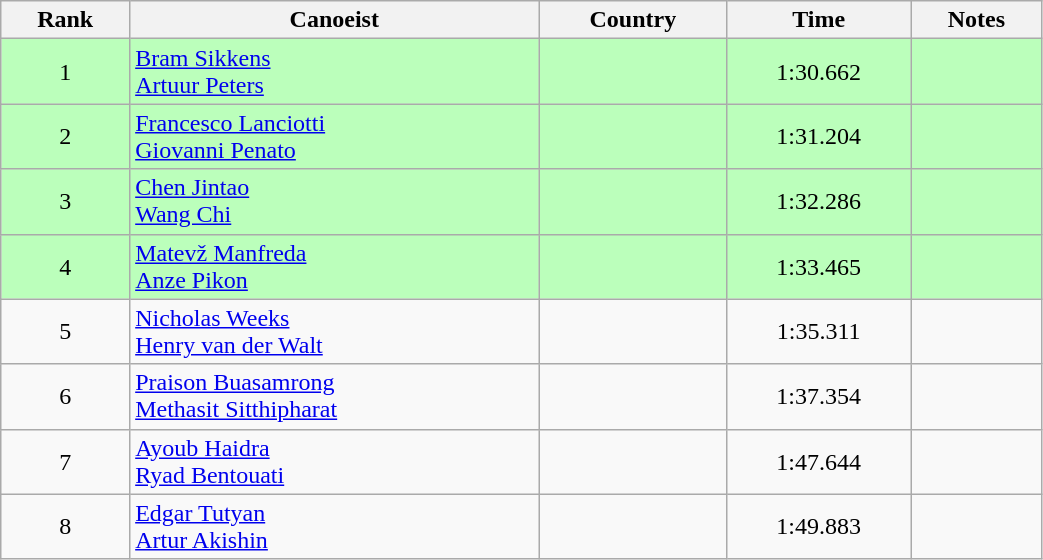<table class="wikitable" style="text-align:center;width: 55%">
<tr>
<th>Rank</th>
<th>Canoeist</th>
<th>Country</th>
<th>Time</th>
<th>Notes</th>
</tr>
<tr bgcolor=bbffbb>
<td>1</td>
<td align="left"><a href='#'>Bram Sikkens</a><br><a href='#'>Artuur Peters</a></td>
<td align="left"></td>
<td>1:30.662</td>
<td></td>
</tr>
<tr bgcolor=bbffbb>
<td>2</td>
<td align="left"><a href='#'>Francesco Lanciotti</a><br><a href='#'>Giovanni Penato</a></td>
<td align="left"></td>
<td>1:31.204</td>
<td></td>
</tr>
<tr bgcolor=bbffbb>
<td>3</td>
<td align="left"><a href='#'>Chen Jintao</a><br><a href='#'>Wang Chi</a></td>
<td align="left"></td>
<td>1:32.286</td>
<td></td>
</tr>
<tr bgcolor=bbffbb>
<td>4</td>
<td align="left"><a href='#'>Matevž Manfreda</a><br><a href='#'>Anze Pikon</a></td>
<td align="left"></td>
<td>1:33.465</td>
<td></td>
</tr>
<tr>
<td>5</td>
<td align="left"><a href='#'>Nicholas Weeks</a><br><a href='#'>Henry van der Walt</a></td>
<td align="left"></td>
<td>1:35.311</td>
<td></td>
</tr>
<tr>
<td>6</td>
<td align="left"><a href='#'>Praison Buasamrong</a><br><a href='#'>Methasit Sitthipharat</a></td>
<td align="left"></td>
<td>1:37.354</td>
<td></td>
</tr>
<tr>
<td>7</td>
<td align="left"><a href='#'>Ayoub Haidra</a><br><a href='#'>Ryad Bentouati</a></td>
<td align="left"></td>
<td>1:47.644</td>
<td></td>
</tr>
<tr>
<td>8</td>
<td align="left"><a href='#'>Edgar Tutyan</a><br><a href='#'>Artur Akishin</a></td>
<td align="left"></td>
<td>1:49.883</td>
<td></td>
</tr>
</table>
